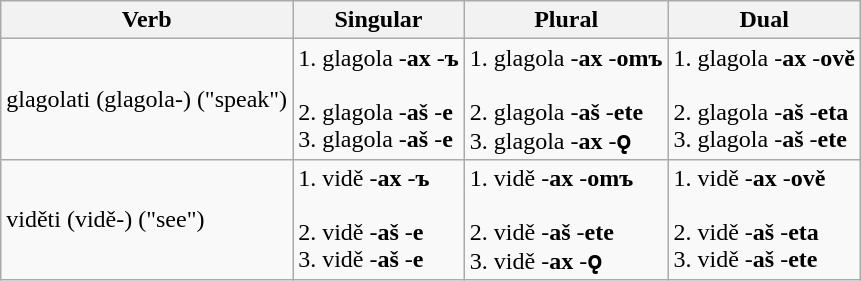<table class="wikitable">
<tr>
<th>Verb</th>
<th>Singular</th>
<th>Plural</th>
<th>Dual</th>
</tr>
<tr>
<td>glagolati (glagola-) ("speak")</td>
<td>1. glagola -<strong>ax</strong> -<strong>ъ</strong><br><br>2. glagola -<strong>aš</strong> -<strong>e</strong><br>
3. glagola -<strong>aš</strong> -<strong>e</strong><br></td>
<td>1. glagola -<strong>ax</strong> -<strong>omъ</strong><br><br>2. glagola -<strong>aš</strong> -<strong>ete</strong><br>
3. glagola -<strong>ax</strong> -<strong>ǫ</strong><br></td>
<td>1. glagola -<strong>ax</strong> -<strong>ově</strong><br><br>2. glagola -<strong>aš</strong> -<strong>eta</strong><br>
3. glagola -<strong>aš</strong> -<strong>ete</strong><br></td>
</tr>
<tr>
<td>viděti (vidě-) ("see")</td>
<td>1. vidě -<strong>ax</strong> -<strong>ъ</strong><br><br>2. vidě -<strong>aš</strong> -<strong>e</strong><br>
3. vidě -<strong>aš</strong> -<strong>e</strong><br></td>
<td>1. vidě -<strong>ax</strong> -<strong>omъ</strong><br><br>2. vidě -<strong>aš</strong> -<strong>ete</strong><br>
3. vidě -<strong>ax</strong> -<strong>ǫ</strong><br></td>
<td>1. vidě -<strong>ax</strong> -<strong>ově</strong><br><br>2. vidě -<strong>aš</strong> -<strong>eta</strong><br>
3. vidě -<strong>aš</strong> -<strong>ete</strong><br></td>
</tr>
</table>
